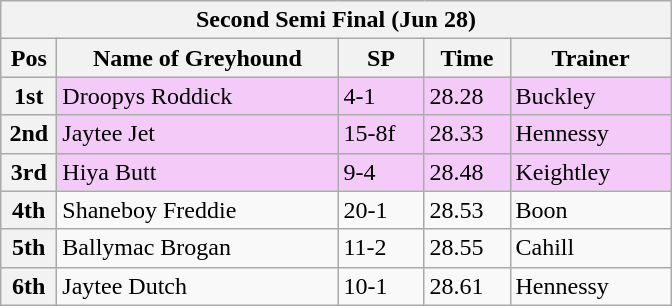<table class="wikitable">
<tr>
<th colspan="6">Second Semi Final (Jun 28)</th>
</tr>
<tr>
<th width=30>Pos</th>
<th width=180>Name of Greyhound</th>
<th width=50>SP</th>
<th width=50>Time</th>
<th width=100>Trainer</th>
</tr>
<tr style="background: #f4caf9;">
<th>1st</th>
<td>Droopys Roddick</td>
<td>4-1</td>
<td>28.28</td>
<td>Buckley</td>
</tr>
<tr style="background: #f4caf9;">
<th>2nd</th>
<td>Jaytee Jet</td>
<td>15-8f</td>
<td>28.33</td>
<td>Hennessy</td>
</tr>
<tr style="background: #f4caf9;">
<th>3rd</th>
<td>Hiya Butt</td>
<td>9-4</td>
<td>28.48</td>
<td>Keightley</td>
</tr>
<tr>
<th>4th</th>
<td>Shaneboy Freddie</td>
<td>20-1</td>
<td>28.53</td>
<td>Boon</td>
</tr>
<tr>
<th>5th</th>
<td>Ballymac Brogan</td>
<td>11-2</td>
<td>28.55</td>
<td>Cahill</td>
</tr>
<tr>
<th>6th</th>
<td>Jaytee Dutch</td>
<td>10-1</td>
<td>28.61</td>
<td>Hennessy</td>
</tr>
</table>
